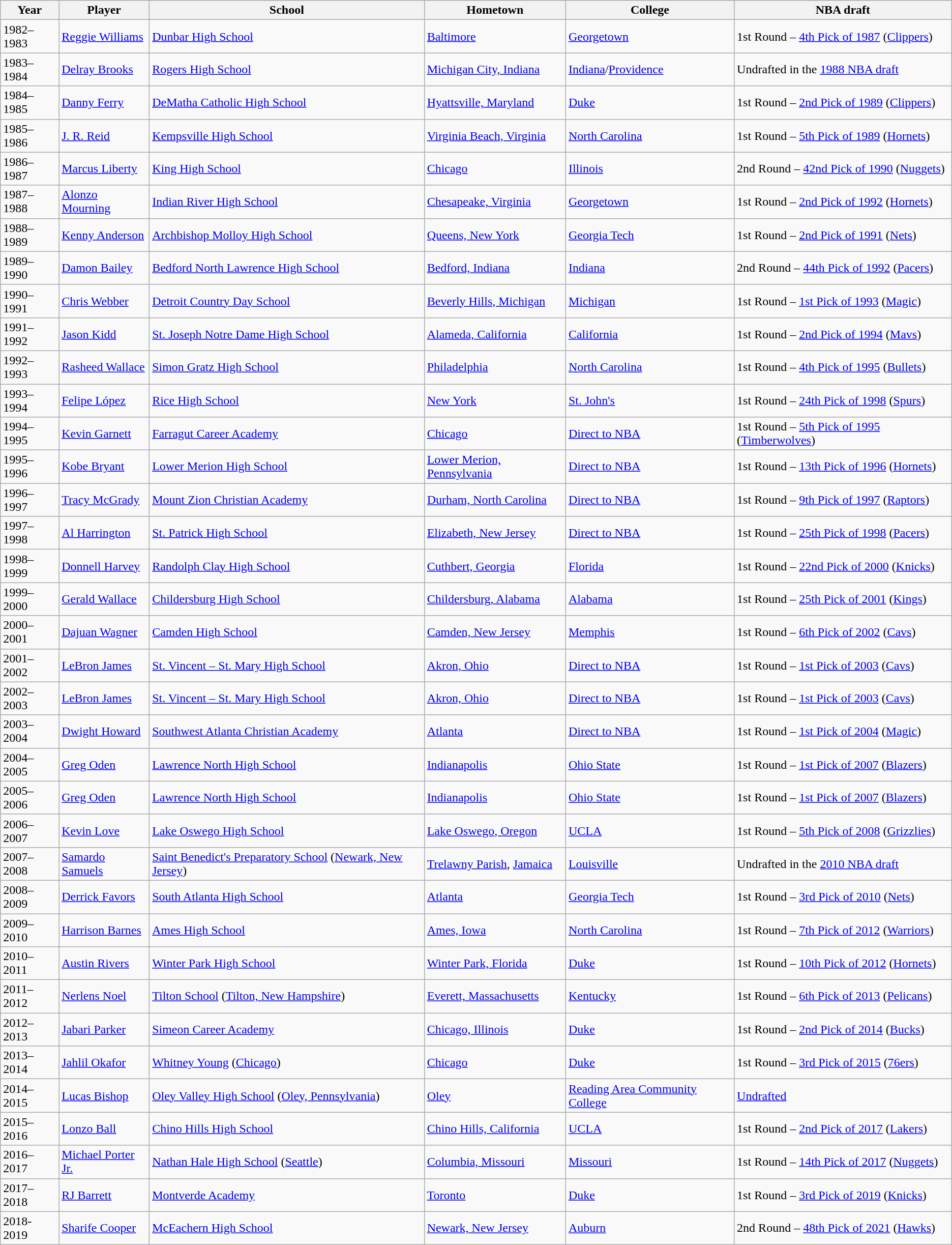<table class="wikitable">
<tr>
<th>Year</th>
<th>Player</th>
<th>School</th>
<th>Hometown</th>
<th>College</th>
<th>NBA draft</th>
</tr>
<tr N\A>
<td>1982–1983</td>
<td><a href='#'>Reggie Williams</a></td>
<td><a href='#'>Dunbar High School</a></td>
<td><a href='#'>Baltimore</a></td>
<td><a href='#'>Georgetown</a></td>
<td>1st Round – <a href='#'>4th Pick of 1987</a> (<a href='#'>Clippers</a>)</td>
</tr>
<tr>
<td>1983–1984</td>
<td><a href='#'>Delray Brooks</a></td>
<td><a href='#'>Rogers High School</a></td>
<td><a href='#'>Michigan City, Indiana</a></td>
<td><a href='#'>Indiana</a>/<a href='#'>Providence</a></td>
<td>Undrafted in the <a href='#'>1988 NBA draft</a></td>
</tr>
<tr>
<td>1984–1985</td>
<td><a href='#'>Danny Ferry</a></td>
<td><a href='#'>DeMatha Catholic High School</a></td>
<td><a href='#'>Hyattsville, Maryland</a></td>
<td><a href='#'>Duke</a></td>
<td>1st Round – <a href='#'>2nd Pick of 1989</a> (<a href='#'>Clippers</a>)</td>
</tr>
<tr>
<td>1985–1986</td>
<td><a href='#'>J. R. Reid</a></td>
<td><a href='#'>Kempsville High School</a></td>
<td><a href='#'>Virginia Beach, Virginia</a></td>
<td><a href='#'>North Carolina</a></td>
<td>1st Round – <a href='#'>5th Pick of 1989</a> (<a href='#'>Hornets</a>)</td>
</tr>
<tr>
<td>1986–1987</td>
<td><a href='#'>Marcus Liberty</a></td>
<td><a href='#'>King High School</a></td>
<td><a href='#'>Chicago</a></td>
<td><a href='#'>Illinois</a></td>
<td>2nd Round – <a href='#'>42nd Pick of 1990</a> (<a href='#'>Nuggets</a>)</td>
</tr>
<tr>
<td>1987–1988</td>
<td><a href='#'>Alonzo Mourning</a></td>
<td><a href='#'>Indian River High School</a></td>
<td><a href='#'>Chesapeake, Virginia</a></td>
<td><a href='#'>Georgetown</a></td>
<td>1st Round – <a href='#'>2nd Pick of 1992</a> (<a href='#'>Hornets</a>)</td>
</tr>
<tr>
<td>1988–1989</td>
<td><a href='#'>Kenny Anderson</a></td>
<td><a href='#'>Archbishop Molloy High School</a></td>
<td><a href='#'>Queens, New York</a></td>
<td><a href='#'>Georgia Tech</a></td>
<td>1st Round – <a href='#'>2nd Pick of 1991</a> (<a href='#'>Nets</a>)</td>
</tr>
<tr>
<td>1989–1990</td>
<td><a href='#'>Damon Bailey</a></td>
<td><a href='#'>Bedford North Lawrence High School</a></td>
<td><a href='#'>Bedford, Indiana</a></td>
<td><a href='#'>Indiana</a></td>
<td>2nd Round – <a href='#'>44th Pick of 1992</a> (<a href='#'>Pacers</a>)</td>
</tr>
<tr>
<td>1990–1991</td>
<td><a href='#'>Chris Webber</a></td>
<td><a href='#'>Detroit Country Day School</a></td>
<td><a href='#'>Beverly Hills, Michigan</a></td>
<td><a href='#'>Michigan</a></td>
<td>1st Round – <a href='#'>1st Pick of 1993</a> (<a href='#'>Magic</a>)</td>
</tr>
<tr>
<td>1991–1992</td>
<td><a href='#'>Jason Kidd</a></td>
<td><a href='#'>St. Joseph Notre Dame High School</a></td>
<td><a href='#'>Alameda, California</a></td>
<td><a href='#'>California</a></td>
<td>1st Round – <a href='#'>2nd Pick of 1994</a> (<a href='#'>Mavs</a>)</td>
</tr>
<tr>
<td>1992–1993</td>
<td><a href='#'>Rasheed Wallace</a></td>
<td><a href='#'>Simon Gratz High School</a></td>
<td><a href='#'>Philadelphia</a></td>
<td><a href='#'>North Carolina</a></td>
<td>1st Round – <a href='#'>4th Pick of 1995</a> (<a href='#'>Bullets</a>)</td>
</tr>
<tr>
<td>1993–1994</td>
<td><a href='#'>Felipe López</a></td>
<td><a href='#'>Rice High School</a></td>
<td><a href='#'>New York</a></td>
<td><a href='#'>St. John's</a></td>
<td>1st Round – <a href='#'>24th Pick of 1998</a> (<a href='#'>Spurs</a>)</td>
</tr>
<tr>
<td>1994–1995</td>
<td><a href='#'>Kevin Garnett</a></td>
<td><a href='#'>Farragut Career Academy</a></td>
<td><a href='#'>Chicago</a></td>
<td><a href='#'>Direct to NBA</a></td>
<td>1st Round – <a href='#'>5th Pick of 1995</a> (<a href='#'>Timberwolves</a>)</td>
</tr>
<tr>
<td>1995–1996</td>
<td><a href='#'>Kobe Bryant</a></td>
<td><a href='#'>Lower Merion High School</a></td>
<td><a href='#'>Lower Merion, Pennsylvania</a></td>
<td><a href='#'>Direct to NBA</a></td>
<td>1st Round – <a href='#'>13th Pick of 1996</a> (<a href='#'>Hornets</a>)</td>
</tr>
<tr>
<td>1996–1997</td>
<td><a href='#'>Tracy McGrady</a></td>
<td><a href='#'>Mount Zion Christian Academy</a></td>
<td><a href='#'>Durham, North Carolina</a></td>
<td><a href='#'>Direct to NBA</a></td>
<td>1st Round – <a href='#'>9th Pick of 1997</a> (<a href='#'>Raptors</a>)</td>
</tr>
<tr>
<td>1997–1998</td>
<td><a href='#'>Al Harrington</a></td>
<td><a href='#'>St. Patrick High School</a></td>
<td><a href='#'>Elizabeth, New Jersey</a></td>
<td><a href='#'>Direct to NBA</a></td>
<td>1st Round – <a href='#'>25th Pick of 1998</a> (<a href='#'>Pacers</a>)</td>
</tr>
<tr>
<td>1998–1999</td>
<td><a href='#'>Donnell Harvey</a></td>
<td><a href='#'>Randolph Clay High School</a></td>
<td><a href='#'>Cuthbert, Georgia</a></td>
<td><a href='#'>Florida</a></td>
<td>1st Round – <a href='#'>22nd Pick of 2000</a> (<a href='#'>Knicks</a>)</td>
</tr>
<tr>
<td>1999–2000</td>
<td><a href='#'>Gerald Wallace</a></td>
<td><a href='#'>Childersburg High School</a></td>
<td><a href='#'>Childersburg, Alabama</a></td>
<td><a href='#'>Alabama</a></td>
<td>1st Round – <a href='#'>25th Pick of 2001</a> (<a href='#'>Kings</a>)</td>
</tr>
<tr>
<td>2000–2001</td>
<td><a href='#'>Dajuan Wagner</a></td>
<td><a href='#'>Camden High School</a></td>
<td><a href='#'>Camden, New Jersey</a></td>
<td><a href='#'>Memphis</a></td>
<td>1st Round – <a href='#'>6th Pick of 2002</a> (<a href='#'>Cavs</a>)</td>
</tr>
<tr>
<td>2001–2002</td>
<td><a href='#'>LeBron James</a></td>
<td><a href='#'>St. Vincent – St. Mary High School</a></td>
<td><a href='#'>Akron, Ohio</a></td>
<td><a href='#'>Direct to NBA</a></td>
<td>1st Round – <a href='#'>1st Pick of 2003</a> (<a href='#'>Cavs</a>)</td>
</tr>
<tr>
<td>2002–2003</td>
<td><a href='#'>LeBron James</a></td>
<td><a href='#'>St. Vincent – St. Mary High School</a></td>
<td><a href='#'>Akron, Ohio</a></td>
<td><a href='#'>Direct to NBA</a></td>
<td>1st Round – <a href='#'>1st Pick of 2003</a> (<a href='#'>Cavs</a>)</td>
</tr>
<tr>
<td>2003–2004</td>
<td><a href='#'>Dwight Howard</a></td>
<td><a href='#'>Southwest Atlanta Christian Academy</a></td>
<td><a href='#'>Atlanta</a></td>
<td><a href='#'>Direct to NBA</a></td>
<td>1st Round – <a href='#'>1st Pick of 2004</a> (<a href='#'>Magic</a>)</td>
</tr>
<tr>
<td>2004–2005</td>
<td><a href='#'>Greg Oden</a></td>
<td><a href='#'>Lawrence North High School</a></td>
<td><a href='#'>Indianapolis</a></td>
<td><a href='#'>Ohio State</a></td>
<td>1st Round – <a href='#'>1st Pick of 2007</a> (<a href='#'>Blazers</a>)</td>
</tr>
<tr>
<td>2005–2006</td>
<td><a href='#'>Greg Oden</a></td>
<td><a href='#'>Lawrence North High School</a></td>
<td><a href='#'>Indianapolis</a></td>
<td><a href='#'>Ohio State</a></td>
<td>1st Round – <a href='#'>1st Pick of 2007</a> (<a href='#'>Blazers</a>)</td>
</tr>
<tr>
<td>2006–2007</td>
<td><a href='#'>Kevin Love</a></td>
<td><a href='#'>Lake Oswego High School</a></td>
<td><a href='#'>Lake Oswego, Oregon</a></td>
<td><a href='#'>UCLA</a></td>
<td>1st Round – <a href='#'>5th Pick of 2008</a> (<a href='#'>Grizzlies</a>)</td>
</tr>
<tr>
<td>2007–2008</td>
<td><a href='#'>Samardo Samuels</a></td>
<td><a href='#'>Saint Benedict's Preparatory School</a> (<a href='#'>Newark, New Jersey</a>)</td>
<td><a href='#'>Trelawny Parish</a>, <a href='#'>Jamaica</a></td>
<td><a href='#'>Louisville</a></td>
<td>Undrafted in the <a href='#'>2010 NBA draft</a></td>
</tr>
<tr>
<td>2008–2009</td>
<td><a href='#'>Derrick Favors</a></td>
<td><a href='#'>South Atlanta High School</a></td>
<td><a href='#'>Atlanta</a></td>
<td><a href='#'>Georgia Tech</a></td>
<td>1st Round – <a href='#'>3rd Pick of 2010</a> (<a href='#'>Nets</a>)</td>
</tr>
<tr>
<td>2009–2010</td>
<td><a href='#'>Harrison Barnes</a></td>
<td><a href='#'>Ames High School</a></td>
<td><a href='#'>Ames, Iowa</a></td>
<td><a href='#'>North Carolina</a></td>
<td>1st Round – <a href='#'>7th Pick of 2012</a> (<a href='#'>Warriors</a>)</td>
</tr>
<tr>
<td>2010–2011</td>
<td><a href='#'>Austin Rivers</a></td>
<td><a href='#'>Winter Park High School</a></td>
<td><a href='#'>Winter Park, Florida</a></td>
<td><a href='#'>Duke</a></td>
<td>1st Round – <a href='#'>10th Pick of 2012</a> (<a href='#'>Hornets</a>)</td>
</tr>
<tr>
<td>2011–2012</td>
<td><a href='#'>Nerlens Noel</a></td>
<td><a href='#'>Tilton School</a> (<a href='#'>Tilton, New Hampshire</a>)</td>
<td><a href='#'>Everett, Massachusetts</a></td>
<td><a href='#'>Kentucky</a></td>
<td>1st Round – <a href='#'>6th Pick of 2013</a> (<a href='#'>Pelicans</a>)</td>
</tr>
<tr>
<td>2012–2013</td>
<td><a href='#'>Jabari Parker</a></td>
<td><a href='#'>Simeon Career Academy</a> <br></td>
<td><a href='#'>Chicago, Illinois</a></td>
<td><a href='#'>Duke</a></td>
<td>1st Round – <a href='#'>2nd Pick of 2014</a> (<a href='#'>Bucks</a>)</td>
</tr>
<tr>
<td>2013–2014</td>
<td><a href='#'>Jahlil Okafor</a></td>
<td><a href='#'>Whitney Young</a> (<a href='#'>Chicago</a>)</td>
<td><a href='#'>Chicago</a></td>
<td><a href='#'>Duke</a></td>
<td>1st Round – <a href='#'>3rd Pick of 2015</a> (<a href='#'>76ers</a>)</td>
</tr>
<tr>
<td>2014–2015</td>
<td><a href='#'>Lucas Bishop</a></td>
<td><a href='#'>Oley Valley High School</a> (<a href='#'>Oley, Pennsylvania</a>)</td>
<td><a href='#'>Oley</a></td>
<td><a href='#'>Reading Area Community College</a></td>
<td><a href='#'>Undrafted</a></td>
</tr>
<tr>
<td>2015–2016</td>
<td><a href='#'>Lonzo Ball</a></td>
<td><a href='#'>Chino Hills High School</a></td>
<td><a href='#'>Chino Hills, California</a></td>
<td><a href='#'>UCLA</a></td>
<td>1st Round – <a href='#'>2nd Pick of 2017</a> (<a href='#'>Lakers</a>)</td>
</tr>
<tr>
<td>2016–2017</td>
<td><a href='#'>Michael Porter Jr.</a></td>
<td><a href='#'>Nathan Hale High School</a> (<a href='#'>Seattle</a>)</td>
<td><a href='#'>Columbia, Missouri</a></td>
<td><a href='#'>Missouri</a></td>
<td>1st Round – <a href='#'>14th Pick of 2017</a> (<a href='#'>Nuggets</a>)</td>
</tr>
<tr>
<td>2017–2018</td>
<td><a href='#'>RJ Barrett</a></td>
<td><a href='#'>Montverde Academy</a></td>
<td><a href='#'>Toronto</a></td>
<td><a href='#'>Duke</a></td>
<td>1st Round – <a href='#'>3rd Pick of 2019</a> (<a href='#'>Knicks</a>)</td>
</tr>
<tr>
<td>2018-2019</td>
<td><a href='#'>Sharife Cooper</a></td>
<td><a href='#'>McEachern High School</a></td>
<td><a href='#'>Newark, New Jersey</a></td>
<td><a href='#'>Auburn</a></td>
<td>2nd Round – <a href='#'>48th Pick of 2021</a> (<a href='#'>Hawks</a>)</td>
</tr>
</table>
